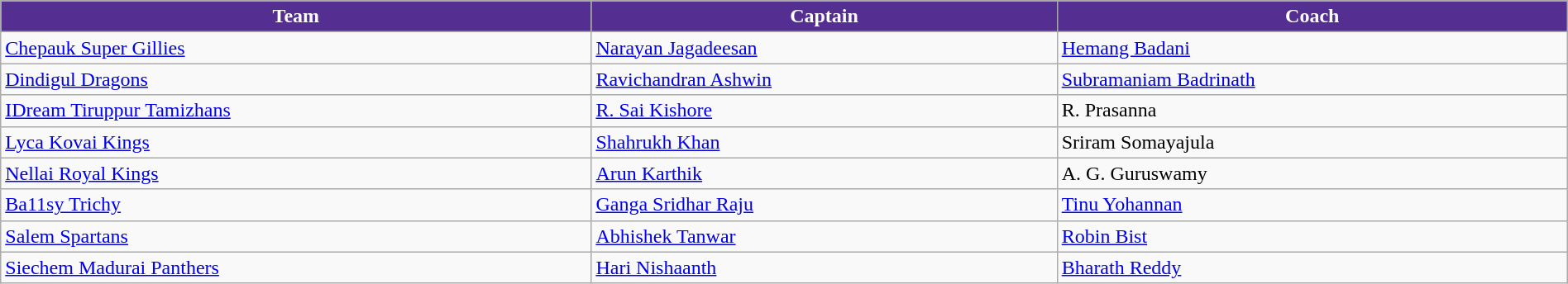<table class="wikitable sortable" style="width:100%;">
<tr>
<th style="background:#542e91;color:#ffffff">Team</th>
<th style="background:#542e91;color:#ffffff">Captain</th>
<th style="background:#542e91;color:#ffffff">Coach</th>
</tr>
<tr>
<td><a href='#'>Chepauk Super Gillies</a></td>
<td><a href='#'>Narayan Jagadeesan</a></td>
<td><a href='#'>Hemang Badani</a></td>
</tr>
<tr>
<td><a href='#'>Dindigul Dragons</a></td>
<td><a href='#'>Ravichandran Ashwin</a></td>
<td><a href='#'>Subramaniam Badrinath</a></td>
</tr>
<tr>
<td><a href='#'>IDream Tiruppur Tamizhans</a></td>
<td><a href='#'>R. Sai Kishore</a></td>
<td>R. Prasanna</td>
</tr>
<tr>
<td><a href='#'>Lyca Kovai Kings</a></td>
<td><a href='#'>Shahrukh Khan</a></td>
<td>Sriram Somayajula</td>
</tr>
<tr>
<td><a href='#'>Nellai Royal Kings</a></td>
<td><a href='#'>Arun Karthik</a></td>
<td>A. G. Guruswamy</td>
</tr>
<tr>
<td><a href='#'>Ba11sy Trichy</a></td>
<td><a href='#'>Ganga Sridhar Raju</a></td>
<td><a href='#'>Tinu Yohannan</a></td>
</tr>
<tr>
<td><a href='#'>Salem Spartans</a></td>
<td><a href='#'>Abhishek Tanwar</a></td>
<td><a href='#'>Robin Bist</a></td>
</tr>
<tr>
<td><a href='#'>Siechem Madurai Panthers</a></td>
<td><a href='#'>Hari Nishaanth</a></td>
<td><a href='#'>Bharath Reddy</a></td>
</tr>
</table>
